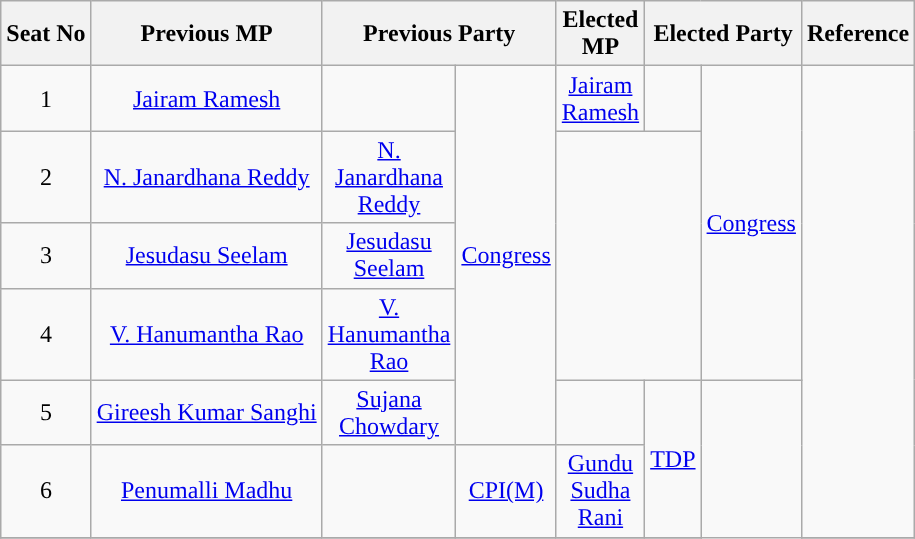<table class="wikitable">
<tr>
<th>Seat No</th>
<th>Previous MP</th>
<th colspan=2>Previous Party</th>
<th>Elected MP</th>
<th colspan=2>Elected Party</th>
<th>Reference</th>
</tr>
<tr style="text-align:center;">
<td>1</td>
<td><a href='#'>Jairam Ramesh</a></td>
<td width="1px"></td>
<td rowspan=5><a href='#'>Congress</a></td>
<td><a href='#'>Jairam Ramesh</a></td>
<td width="1px"></td>
<td rowspan=4><a href='#'>Congress</a></td>
<td rowspan=6></td>
</tr>
<tr style="text-align:center;">
<td>2</td>
<td><a href='#'>N. Janardhana Reddy</a></td>
<td><a href='#'>N. Janardhana Reddy</a></td>
</tr>
<tr style="text-align:center;">
<td>3</td>
<td><a href='#'>Jesudasu Seelam</a></td>
<td><a href='#'>Jesudasu Seelam</a></td>
</tr>
<tr style="text-align:center;">
<td>4</td>
<td><a href='#'>V. Hanumantha Rao</a></td>
<td><a href='#'>V. Hanumantha Rao</a></td>
</tr>
<tr style="text-align:center;">
<td>5</td>
<td><a href='#'>Gireesh Kumar Sanghi</a></td>
<td><a href='#'>Sujana Chowdary</a></td>
<td width="1px"></td>
<td rowspan=2><a href='#'>TDP</a></td>
</tr>
<tr style="text-align:center;">
<td>6</td>
<td><a href='#'>Penumalli Madhu</a></td>
<td width="1px"></td>
<td><a href='#'>CPI(M)</a></td>
<td><a href='#'>Gundu Sudha Rani</a></td>
</tr>
<tr style="text-align:center;">
</tr>
</table>
